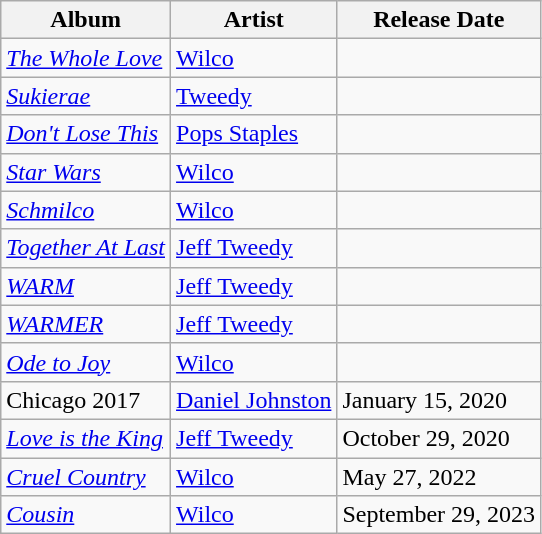<table class="wikitable sortable">
<tr>
<th scope="col">Album</th>
<th scope="col">Artist</th>
<th scope="col">Release Date</th>
</tr>
<tr>
<td><em><a href='#'>The Whole Love</a></em></td>
<td><a href='#'>Wilco</a></td>
<td></td>
</tr>
<tr>
<td><em><a href='#'>Sukierae</a></em></td>
<td><a href='#'>Tweedy</a></td>
<td></td>
</tr>
<tr>
<td><em><a href='#'>Don't Lose This</a></em></td>
<td><a href='#'>Pops Staples</a></td>
<td></td>
</tr>
<tr>
<td><em><a href='#'>Star Wars</a></em></td>
<td><a href='#'>Wilco</a></td>
<td></td>
</tr>
<tr>
<td><em><a href='#'>Schmilco</a></em></td>
<td><a href='#'>Wilco</a></td>
<td></td>
</tr>
<tr>
<td><em><a href='#'>Together At Last</a></em></td>
<td><a href='#'>Jeff Tweedy</a></td>
<td></td>
</tr>
<tr>
<td><em><a href='#'>WARM</a></em></td>
<td><a href='#'>Jeff Tweedy</a></td>
<td></td>
</tr>
<tr>
<td><em><a href='#'>WARMER</a></em></td>
<td><a href='#'>Jeff Tweedy</a></td>
<td></td>
</tr>
<tr>
<td><em><a href='#'>Ode to Joy</a></em></td>
<td><a href='#'>Wilco</a></td>
<td></td>
</tr>
<tr>
<td>Chicago 2017</td>
<td><a href='#'>Daniel Johnston</a></td>
<td>January 15, 2020</td>
</tr>
<tr>
<td><em><a href='#'>Love is the King</a></em></td>
<td><a href='#'>Jeff Tweedy</a></td>
<td>October 29, 2020</td>
</tr>
<tr>
<td><em><a href='#'>Cruel Country</a></em></td>
<td><a href='#'>Wilco</a></td>
<td>May 27, 2022</td>
</tr>
<tr>
<td><em><a href='#'>Cousin</a></em></td>
<td><a href='#'>Wilco</a></td>
<td>September 29, 2023</td>
</tr>
</table>
